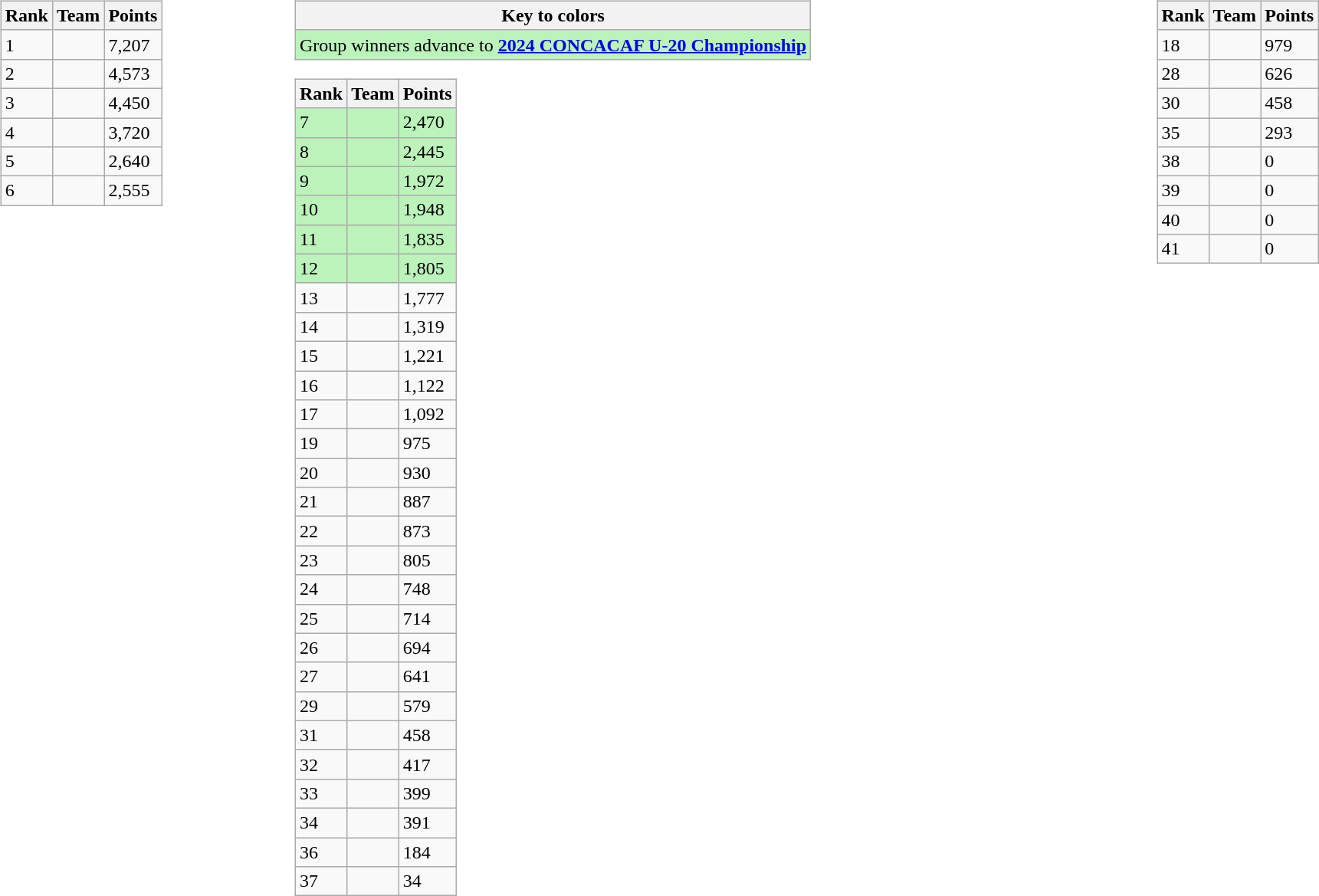<table width=100%>
<tr valign=top>
<td><br><table class="wikitable">
<tr>
<th>Rank</th>
<th>Team</th>
<th>Points</th>
</tr>
<tr>
<td>1</td>
<td></td>
<td>7,207</td>
</tr>
<tr>
<td>2</td>
<td></td>
<td>4,573</td>
</tr>
<tr>
<td>3</td>
<td></td>
<td>4,450</td>
</tr>
<tr>
<td>4</td>
<td></td>
<td>3,720</td>
</tr>
<tr>
<td>5</td>
<td></td>
<td>2,640</td>
</tr>
<tr>
<td>6</td>
<td></td>
<td>2,555</td>
</tr>
</table>
</td>
<td><br><table class="wikitable">
<tr>
<th>Key to colors</th>
</tr>
<tr bgcolor=#BBF3BB>
<td>Group winners advance to <strong><a href='#'>2024 CONCACAF U-20 Championship</a></strong></td>
</tr>
</table>
<table class="wikitable">
<tr>
<th>Rank</th>
<th>Team</th>
<th>Points</th>
</tr>
<tr bgcolor=#BBF3BB>
<td>7</td>
<td></td>
<td>2,470</td>
</tr>
<tr bgcolor=#BBF3BB>
<td>8</td>
<td></td>
<td>2,445</td>
</tr>
<tr bgcolor=#BBF3BB>
<td>9</td>
<td></td>
<td>1,972</td>
</tr>
<tr bgcolor=#BBF3BB>
<td>10</td>
<td></td>
<td>1,948</td>
</tr>
<tr bgcolor=#BBF3BB>
<td>11</td>
<td></td>
<td>1,835</td>
</tr>
<tr bgcolor=#BBF3BB>
<td>12</td>
<td></td>
<td>1,805</td>
</tr>
<tr>
<td>13</td>
<td></td>
<td>1,777</td>
</tr>
<tr>
<td>14</td>
<td></td>
<td>1,319</td>
</tr>
<tr>
<td>15</td>
<td></td>
<td>1,221</td>
</tr>
<tr>
<td>16</td>
<td></td>
<td>1,122</td>
</tr>
<tr>
<td>17</td>
<td></td>
<td>1,092</td>
</tr>
<tr>
<td>19</td>
<td></td>
<td>975</td>
</tr>
<tr>
<td>20</td>
<td></td>
<td>930</td>
</tr>
<tr>
<td>21</td>
<td></td>
<td>887</td>
</tr>
<tr>
<td>22</td>
<td></td>
<td>873</td>
</tr>
<tr>
<td>23</td>
<td></td>
<td>805</td>
</tr>
<tr>
<td>24</td>
<td></td>
<td>748</td>
</tr>
<tr>
<td>25</td>
<td></td>
<td>714</td>
</tr>
<tr>
<td>26</td>
<td></td>
<td>694</td>
</tr>
<tr>
<td>27</td>
<td></td>
<td>641</td>
</tr>
<tr>
<td>29</td>
<td></td>
<td>579</td>
</tr>
<tr>
<td>31</td>
<td></td>
<td>458</td>
</tr>
<tr>
<td>32</td>
<td></td>
<td>417</td>
</tr>
<tr>
<td>33</td>
<td></td>
<td>399</td>
</tr>
<tr>
<td>34</td>
<td></td>
<td>391</td>
</tr>
<tr>
<td>36</td>
<td></td>
<td>184</td>
</tr>
<tr>
<td>37</td>
<td></td>
<td>34</td>
</tr>
</table>
</td>
<td><br><table class="wikitable">
<tr>
<th>Rank</th>
<th>Team</th>
<th>Points</th>
</tr>
<tr>
<td>18</td>
<td></td>
<td>979</td>
</tr>
<tr>
<td>28</td>
<td></td>
<td>626</td>
</tr>
<tr>
<td>30</td>
<td></td>
<td>458</td>
</tr>
<tr>
<td>35</td>
<td></td>
<td>293</td>
</tr>
<tr>
<td>38</td>
<td></td>
<td>0</td>
</tr>
<tr>
<td>39</td>
<td></td>
<td>0</td>
</tr>
<tr>
<td>40</td>
<td></td>
<td>0</td>
</tr>
<tr>
<td>41</td>
<td></td>
<td>0</td>
</tr>
</table>
</td>
</tr>
</table>
